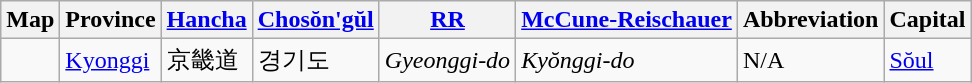<table class="wikitable">
<tr>
<th>Map</th>
<th>Province</th>
<th><a href='#'>Hancha</a></th>
<th><a href='#'>Chosŏn'gŭl</a></th>
<th><a href='#'>RR</a></th>
<th><a href='#'>McCune-Reischauer</a></th>
<th>Abbreviation</th>
<th>Capital</th>
</tr>
<tr>
<td></td>
<td><a href='#'>Kyonggi</a></td>
<td>京畿道</td>
<td>경기도</td>
<td><em>Gyeonggi-do</em></td>
<td><em>Kyŏnggi-do</em></td>
<td>N/A</td>
<td><a href='#'>Sŏul</a></td>
</tr>
</table>
